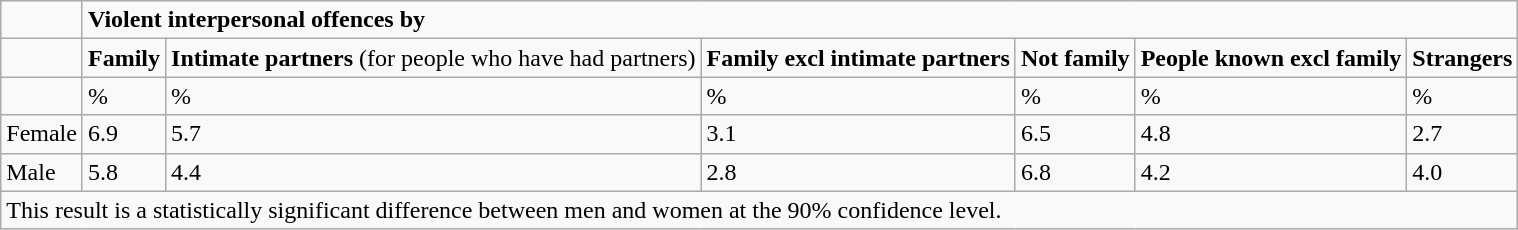<table class="wikitable">
<tr>
<td></td>
<td colspan="6"><strong>Violent interpersonal offences by</strong></td>
</tr>
<tr>
<td></td>
<td><strong>Family</strong></td>
<td><strong>Intimate partners</strong> (for people who have had partners)</td>
<td><strong>Family excl intimate partners</strong></td>
<td><strong>Not family</strong></td>
<td><strong>People known excl family</strong></td>
<td><strong>Strangers</strong></td>
</tr>
<tr>
<td></td>
<td>%</td>
<td>%</td>
<td>%</td>
<td>%</td>
<td>%</td>
<td>%</td>
</tr>
<tr>
<td>Female</td>
<td>6.9</td>
<td>5.7</td>
<td>3.1</td>
<td>6.5</td>
<td>4.8</td>
<td>2.7</td>
</tr>
<tr>
<td>Male</td>
<td>5.8</td>
<td>4.4</td>
<td>2.8</td>
<td>6.8</td>
<td>4.2</td>
<td>4.0</td>
</tr>
<tr>
<td colspan="7"> This result is a statistically significant difference between men and women at the 90% confidence level.</td>
</tr>
</table>
